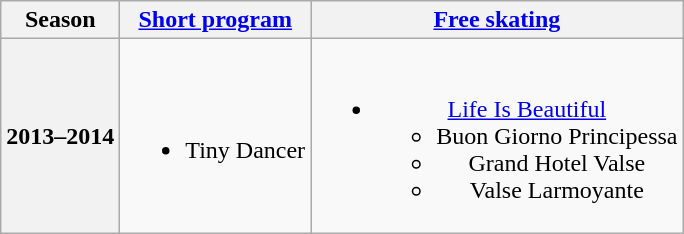<table class=wikitable style=text-align:center>
<tr>
<th>Season</th>
<th><a href='#'>Short program</a></th>
<th><a href='#'>Free skating</a></th>
</tr>
<tr>
<th>2013–2014 <br> </th>
<td><br><ul><li>Tiny Dancer <br></li></ul></td>
<td><br><ul><li><a href='#'>Life Is Beautiful</a> <br><ul><li>Buon Giorno Principessa</li><li>Grand Hotel Valse</li><li>Valse Larmoyante</li></ul></li></ul></td>
</tr>
</table>
